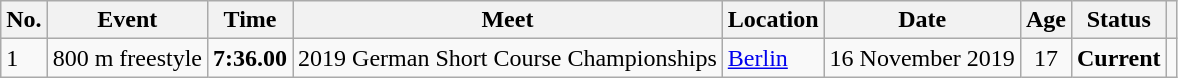<table class="wikitable">
<tr>
<th>No.</th>
<th>Event</th>
<th>Time</th>
<th>Meet</th>
<th>Location</th>
<th>Date</th>
<th>Age</th>
<th>Status</th>
<th></th>
</tr>
<tr>
<td>1</td>
<td>800 m freestyle</td>
<td style="text-align:center;"><strong>7:36.00</strong></td>
<td>2019 German Short Course Championships</td>
<td><a href='#'>Berlin</a></td>
<td>16 November 2019</td>
<td style="text-align:center;">17</td>
<td style="text-align:center;"><strong>Current</strong></td>
<td style="text-align:center;"></td>
</tr>
</table>
